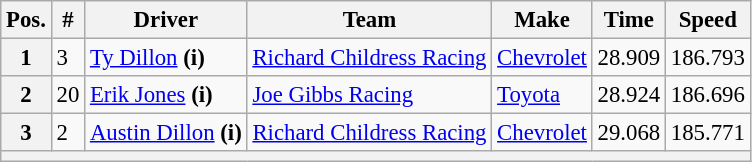<table class="wikitable" style="font-size:95%">
<tr>
<th>Pos.</th>
<th>#</th>
<th>Driver</th>
<th>Team</th>
<th>Make</th>
<th>Time</th>
<th>Speed</th>
</tr>
<tr>
<th>1</th>
<td>3</td>
<td><a href='#'>Ty Dillon</a> <strong>(i)</strong></td>
<td><a href='#'>Richard Childress Racing</a></td>
<td><a href='#'>Chevrolet</a></td>
<td>28.909</td>
<td>186.793</td>
</tr>
<tr>
<th>2</th>
<td>20</td>
<td><a href='#'>Erik Jones</a> <strong>(i)</strong></td>
<td><a href='#'>Joe Gibbs Racing</a></td>
<td><a href='#'>Toyota</a></td>
<td>28.924</td>
<td>186.696</td>
</tr>
<tr>
<th>3</th>
<td>2</td>
<td><a href='#'>Austin Dillon</a> <strong>(i)</strong></td>
<td><a href='#'>Richard Childress Racing</a></td>
<td><a href='#'>Chevrolet</a></td>
<td>29.068</td>
<td>185.771</td>
</tr>
<tr>
<th colspan="7"></th>
</tr>
</table>
